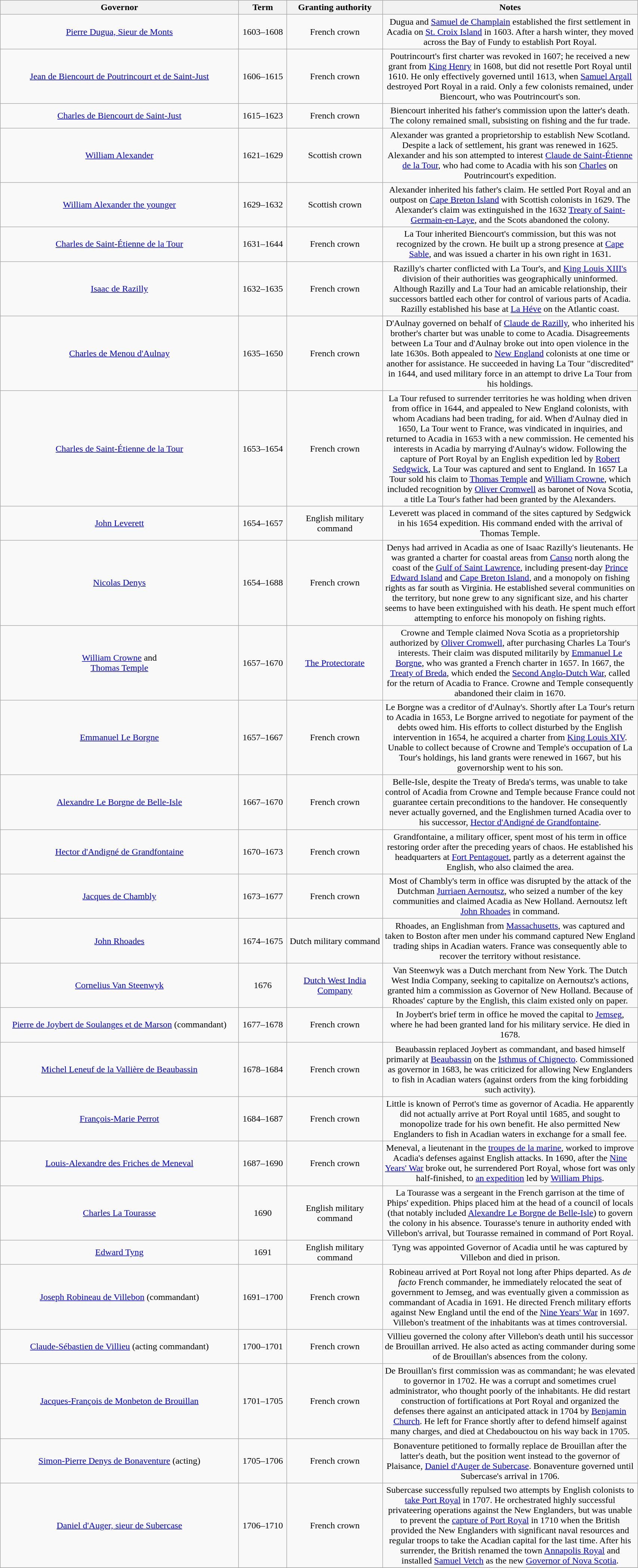<table class=wikitable style="text-align:center" width=90%>
<tr>
<th>Governor</th>
<th>Term</th>
<th width=15%>Granting authority</th>
<th width=40%>Notes</th>
</tr>
<tr>
<td><a href='#'>Pierre Dugua, Sieur de Monts</a></td>
<td>1603–1608</td>
<td>French crown</td>
<td>Dugua and <a href='#'>Samuel de Champlain</a> established the first settlement in Acadia on <a href='#'>St. Croix Island</a> in 1603.  After a harsh winter, they moved across the Bay of Fundy to establish Port Royal.</td>
</tr>
<tr>
<td><a href='#'>Jean de Biencourt de Poutrincourt et de Saint-Just</a></td>
<td>1606–1615</td>
<td>French crown</td>
<td>Poutrincourt's first charter was revoked in 1607; he received a new grant from <a href='#'>King Henry</a> in 1608, but did not resettle Port Royal until 1610.  He only effectively governed until 1613, when <a href='#'>Samuel Argall</a> destroyed Port Royal in a raid.  Only a few colonists remained, under Biencourt, who was Poutrincourt's son.</td>
</tr>
<tr>
<td><a href='#'>Charles de Biencourt de Saint-Just</a></td>
<td>1615–1623</td>
<td>French crown</td>
<td>Biencourt inherited his father's commission upon the latter's death.  The colony remained small, subsisting on fishing and the fur trade.</td>
</tr>
<tr>
<td><a href='#'>William Alexander</a></td>
<td>1621–1629</td>
<td>Scottish crown</td>
<td>Alexander was granted a proprietorship to establish New Scotland.  Despite a lack of settlement, his grant was renewed in 1625.  Alexander and his son attempted to interest <a href='#'>Claude de Saint-Étienne de la Tour</a>, who had come to Acadia with his son <a href='#'>Charles</a> on Poutrincourt's expedition.</td>
</tr>
<tr>
<td><a href='#'>William Alexander the younger</a></td>
<td>1629–1632</td>
<td>Scottish crown</td>
<td>Alexander inherited his father's claim.  He settled Port Royal and an outpost on <a href='#'>Cape Breton Island</a> with Scottish colonists in 1629.  The Alexander's claim was extinguished in the 1632 <a href='#'>Treaty of Saint-Germain-en-Laye</a>, and the Scots abandoned the colony.</td>
</tr>
<tr>
<td><a href='#'>Charles de Saint-Étienne de la Tour</a></td>
<td>1631–1644</td>
<td>French crown</td>
<td>La Tour inherited Biencourt's commission, but this was not recognized by the crown. He built up a strong presence at <a href='#'>Cape Sable</a>, and was issued a charter in his own right in 1631.</td>
</tr>
<tr>
<td><a href='#'>Isaac de Razilly</a></td>
<td>1632–1635</td>
<td>French crown</td>
<td>Razilly's charter conflicted with La Tour's, and <a href='#'>King Louis XIII's</a> division of their authorities was geographically uninformed.  Although Razilly and La Tour had an amicable relationship, their successors battled each other for control of various parts of Acadia.  Razilly established his base at <a href='#'>La Héve</a> on the Atlantic coast.</td>
</tr>
<tr>
<td><a href='#'>Charles de Menou d'Aulnay</a></td>
<td>1635–1650</td>
<td>French crown</td>
<td>D'Aulnay governed on behalf of <a href='#'>Claude de Razilly</a>, who inherited his brother's charter but was unable to come to Acadia.  Disagreements between La Tour and d'Aulnay broke out into open violence in the late 1630s.  Both appealed to <a href='#'>New England</a> colonists at one time or another for assistance.  He succeeded in having La Tour "discredited" in 1644, and used military force in an attempt to drive La Tour from his holdings.</td>
</tr>
<tr>
<td><a href='#'>Charles de Saint-Étienne de la Tour</a></td>
<td>1653–1654</td>
<td>French crown</td>
<td>La Tour refused to surrender territories he was holding when driven from office in 1644, and appealed to New England colonists, with whom Acadians had been trading, for aid.  When d'Aulnay died in 1650, La Tour went to France, was vindicated in inquiries, and returned to Acadia in 1653 with a new commission.  He cemented his interests in Acadia by marrying d'Aulnay's widow.  Following the capture of Port Royal by an English expedition led by <a href='#'>Robert Sedgwick</a>, La Tour was captured and sent to England.  In 1657 La Tour sold his claim to <a href='#'>Thomas Temple</a> and <a href='#'>William Crowne</a>, which included recognition by <a href='#'>Oliver Cromwell</a> as baronet of Nova Scotia, a title La Tour's father had been granted by the Alexanders.</td>
</tr>
<tr>
<td><a href='#'>John Leverett</a></td>
<td>1654–1657</td>
<td>English military command</td>
<td>Leverett was placed in command of the sites captured by Sedgwick in his 1654 expedition.  His command ended with the arrival of Thomas Temple.</td>
</tr>
<tr>
<td><a href='#'>Nicolas Denys</a></td>
<td>1654–1688</td>
<td>French crown</td>
<td>Denys had arrived in Acadia as one of Isaac Razilly's lieutenants.  He was granted a charter for coastal areas from <a href='#'>Canso</a> north along the coast of the <a href='#'>Gulf of Saint Lawrence</a>, including present-day <a href='#'>Prince Edward Island</a> and <a href='#'>Cape Breton Island</a>, and a monopoly on fishing rights as far south as Virginia.  He established several communities on the territory, but none grew to any significant size, and his charter seems to have been extinguished with his death.  He spent much effort attempting to enforce his monopoly on fishing rights.</td>
</tr>
<tr>
<td><a href='#'>William Crowne</a> and<br><a href='#'>Thomas Temple</a></td>
<td>1657–1670</td>
<td><a href='#'>The Protectorate</a></td>
<td>Crowne and Temple claimed Nova Scotia as a proprietorship authorized by <a href='#'>Oliver Cromwell</a>, after purchasing Charles La Tour's interests.  Their claim was disputed militarily by <a href='#'>Emmanuel Le Borgne</a>, who was granted a French charter in 1657.  In 1667, the <a href='#'>Treaty of Breda</a>, which ended the <a href='#'>Second Anglo-Dutch War</a>, called for the return of Acadia to France.  Crowne and Temple consequently abandoned their claim in 1670.</td>
</tr>
<tr>
<td><a href='#'>Emmanuel Le Borgne</a></td>
<td>1657–1667</td>
<td>French crown</td>
<td>Le Borgne was a creditor of d'Aulnay's.  Shortly after La Tour's return to Acadia in 1653, Le Borgne arrived to negotiate for payment of the debts owed him.  His efforts to collect disturbed by the English intervention in 1654, he acquired a charter from <a href='#'>King Louis XIV</a>.  Unable to collect because of Crowne and Temple's occupation of La Tour's holdings, his land grants were renewed in 1667, but his governorship went to his son.</td>
</tr>
<tr>
<td><a href='#'>Alexandre Le Borgne de Belle-Isle</a></td>
<td>1667–1670</td>
<td>French crown</td>
<td>Belle-Isle, despite the Treaty of Breda's terms, was unable to take control of Acadia from Crowne and Temple because France could not guarantee certain preconditions to the handover.  He consequently never actually governed, and the Englishmen turned Acadia over to his successor, <a href='#'>Hector d'Andigné de Grandfontaine</a>.</td>
</tr>
<tr>
<td><a href='#'>Hector d'Andigné de Grandfontaine</a></td>
<td>1670–1673</td>
<td>French crown</td>
<td>Grandfontaine, a military officer, spent most of his term in office restoring order after the preceding years of chaos.  He established his headquarters at <a href='#'>Fort Pentagouet</a>, partly as a deterrent against the English, who also claimed the area.</td>
</tr>
<tr>
<td><a href='#'>Jacques de Chambly</a></td>
<td>1673–1677</td>
<td>French crown</td>
<td>Most of Chambly's term in office was disrupted by the attack of the Dutchman <a href='#'>Jurriaen Aernoutsz</a>, who seized a number of the key communities and claimed Acadia as New Holland.  Aernoutsz left <a href='#'>John Rhoades</a> in command.</td>
</tr>
<tr>
<td><a href='#'>John Rhoades</a></td>
<td>1674–1675</td>
<td>Dutch military command</td>
<td>Rhoades, an Englishman from <a href='#'>Massachusetts</a>, was captured and taken to Boston after men under his command captured New England trading ships in Acadian waters.  France was consequently able to recover the territory without resistance.</td>
</tr>
<tr>
<td><a href='#'>Cornelius Van Steenwyk</a></td>
<td>1676</td>
<td><a href='#'>Dutch West India Company</a></td>
<td>Van Steenwyk was a Dutch merchant from New York.  The Dutch West India Company, seeking to capitalize on Aernoutsz's actions, granted him a commission as Governor of New Holland.  Because of Rhoades' capture by the English, this claim existed only on paper.</td>
</tr>
<tr>
<td><a href='#'>Pierre de Joybert de Soulanges et de Marson</a> (commandant)</td>
<td>1677–1678</td>
<td>French crown</td>
<td>In Joybert's brief term in office he moved the capital to <a href='#'>Jemseg</a>, where he had been granted land for his military service.  He died in 1678.</td>
</tr>
<tr>
<td><a href='#'>Michel Leneuf de la Vallière de Beaubassin</a></td>
<td>1678–1684</td>
<td>French crown</td>
<td>Beaubassin replaced Joybert as commandant, and based himself primarily at <a href='#'>Beaubassin</a> on the <a href='#'>Isthmus of Chignecto</a>.  Commissioned as governor in 1683, he was criticized for allowing New Englanders to fish in Acadian waters (against orders from the king forbidding such activity).</td>
</tr>
<tr>
<td><a href='#'>François-Marie Perrot</a></td>
<td>1684–1687</td>
<td>French crown</td>
<td>Little is known of Perrot's time as governor of Acadia.  He apparently did not actually arrive at Port Royal until 1685, and sought to monopolize trade for his own benefit.  He also permitted New Englanders to fish in Acadian waters in exchange for a small fee.</td>
</tr>
<tr>
<td><a href='#'>Louis-Alexandre des Friches de Meneval</a></td>
<td>1687–1690</td>
<td>French crown</td>
<td>Meneval, a lieutenant in the <a href='#'>troupes de la marine</a>, worked to improve Acadia's defenses against English attacks.  In 1690, after the <a href='#'>Nine Years' War</a> broke out, he surrendered Port Royal, whose fort was only half-finished, to <a href='#'>an expedition</a> led by <a href='#'>William Phips</a>.</td>
</tr>
<tr>
<td><a href='#'>Charles La Tourasse</a></td>
<td>1690</td>
<td>English military command</td>
<td>La Tourasse was a sergeant in the French garrison at the time of Phips' expedition.  Phips placed him at the head of a council of locals (that notably included <a href='#'>Alexandre Le Borgne de Belle-Isle</a>) to govern the colony in his absence.  Tourasse's tenure in authority ended with Villebon's arrival, but Tourasse remained in command of Port Royal.</td>
</tr>
<tr>
<td><a href='#'>Edward Tyng</a></td>
<td>1691</td>
<td>English military command</td>
<td>Tyng was appointed Governor of Acadia until he was captured by Villebon and died in prison.</td>
</tr>
<tr>
<td><a href='#'>Joseph Robineau de Villebon</a> (commandant)</td>
<td>1691–1700</td>
<td>French crown</td>
<td>Robineau arrived at Port Royal not long after Phips departed.  As <em>de facto</em> French commander, he immediately relocated the seat of government to Jemseg, and was eventually given a commission as commandant of Acadia in 1691.  He directed French military efforts against New England until the end of the <a href='#'>Nine Years' War</a> in 1697.  Villebon's treatment of the inhabitants was at times controversial.</td>
</tr>
<tr>
<td><a href='#'>Claude-Sébastien de Villieu</a> (acting commandant)</td>
<td>1700–1701</td>
<td>French crown</td>
<td>Villieu governed the colony after Villebon's death until his successor de Brouillan arrived.  He also acted as acting commander during some of de Brouillan's absences from the colony.</td>
</tr>
<tr>
<td><a href='#'>Jacques-François de Monbeton de Brouillan</a></td>
<td>1701–1705</td>
<td>French crown</td>
<td>De Brouillan's first commission was as commandant; he was elevated to governor in 1702.  He was a corrupt and sometimes cruel administrator, who thought poorly of the inhabitants.  He did restart construction of fortifications at Port Royal and organized the defenses there against an anticipated attack in 1704 by <a href='#'>Benjamin Church</a>.  He left for France shortly after to defend himself against many charges, and died at Chedabouctou on his way back in 1705.</td>
</tr>
<tr>
<td><a href='#'>Simon-Pierre Denys de Bonaventure</a> (acting)</td>
<td>1705–1706</td>
<td>French crown</td>
<td>Bonaventure petitioned to formally replace de Brouillan after the latter's death, but the position went instead to the governor of Plaisance, <a href='#'>Daniel d'Auger de Subercase</a>.  Bonaventure governed until Subercase's arrival in 1706.</td>
</tr>
<tr>
<td><a href='#'>Daniel d'Auger, sieur de Subercase</a></td>
<td>1706–1710</td>
<td>French crown</td>
<td>Subercase successfully repulsed two attempts by English colonists to <a href='#'>take Port Royal</a> in 1707.   He orchestrated highly successful privateering operations against the New Englanders, but was unable to prevent the <a href='#'>capture of Port Royal</a> in 1710 when the British provided the New Englanders with significant naval resources and regular troops to take the Acadian capital for the last time.  After his surrender, the British renamed the town <a href='#'>Annapolis Royal</a> and installed <a href='#'>Samuel Vetch</a> as the new <a href='#'>Governor of Nova Scotia</a>.</td>
</tr>
<tr>
</tr>
</table>
